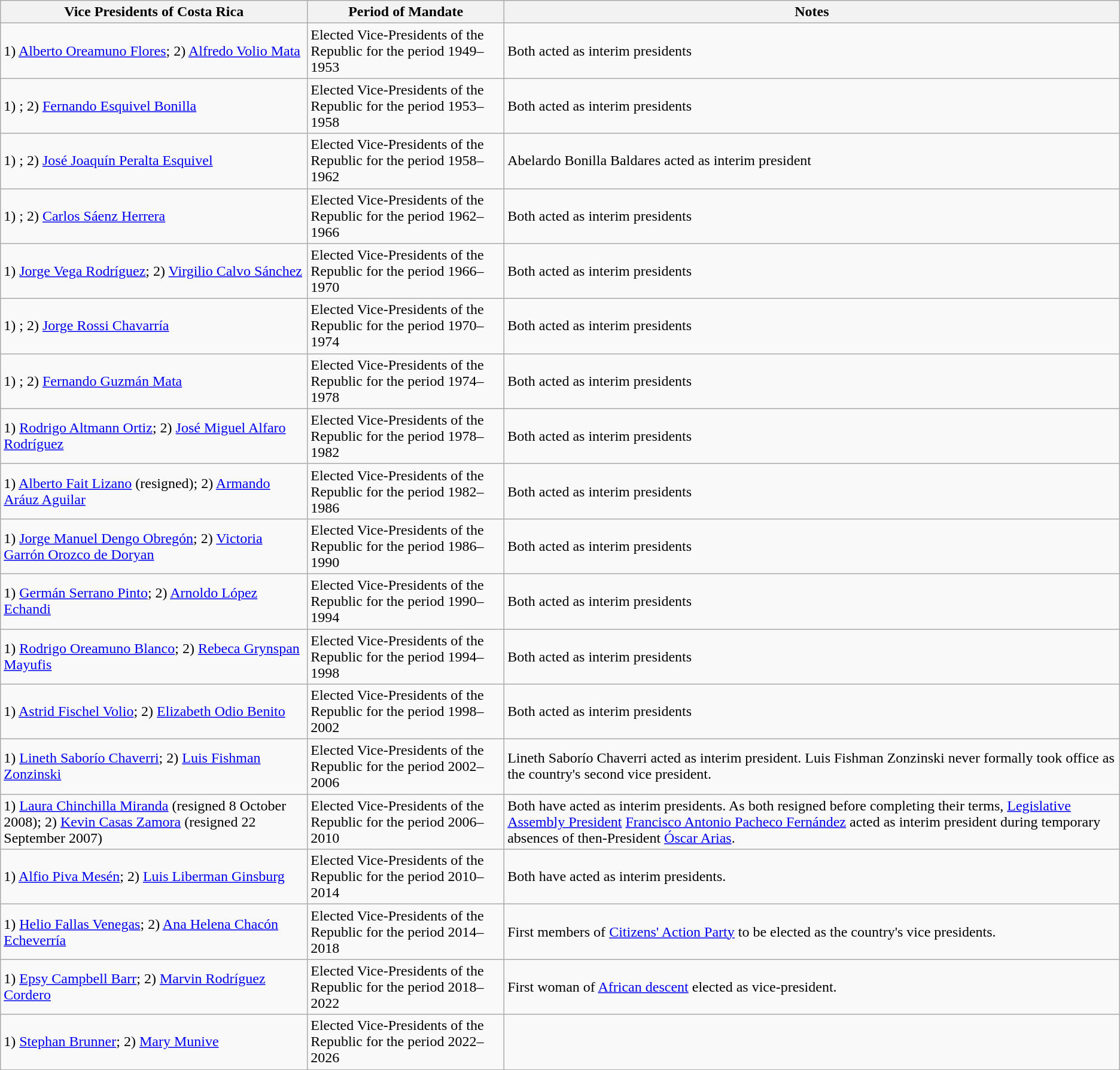<table class="wikitable">
<tr>
<th>Vice Presidents of Costa Rica</th>
<th>Period of Mandate</th>
<th>Notes</th>
</tr>
<tr>
<td>1) <a href='#'>Alberto Oreamuno Flores</a>; 2) <a href='#'>Alfredo Volio Mata</a></td>
<td>Elected Vice-Presidents of the Republic for the period 1949–1953</td>
<td>Both acted as interim presidents</td>
</tr>
<tr>
<td>1) ; 2) <a href='#'>Fernando Esquivel Bonilla</a></td>
<td>Elected Vice-Presidents of the Republic for the period 1953–1958</td>
<td>Both acted as interim presidents</td>
</tr>
<tr>
<td>1) ; 2) <a href='#'>José Joaquín Peralta Esquivel</a></td>
<td>Elected Vice-Presidents of the Republic for the period 1958–1962</td>
<td>Abelardo Bonilla Baldares acted as interim president</td>
</tr>
<tr>
<td>1) ; 2) <a href='#'>Carlos Sáenz Herrera</a></td>
<td>Elected Vice-Presidents of the Republic for the period 1962–1966</td>
<td>Both acted as interim presidents</td>
</tr>
<tr>
<td>1) <a href='#'>Jorge Vega Rodríguez</a>; 2) <a href='#'>Virgilio Calvo Sánchez</a></td>
<td>Elected Vice-Presidents of the Republic for the period 1966–1970</td>
<td>Both acted as interim presidents</td>
</tr>
<tr>
<td>1) ; 2) <a href='#'>Jorge Rossi Chavarría</a></td>
<td>Elected Vice-Presidents of the Republic for the period 1970–1974</td>
<td>Both acted as interim presidents</td>
</tr>
<tr>
<td>1) ; 2) <a href='#'>Fernando Guzmán Mata</a></td>
<td>Elected Vice-Presidents of the Republic for the period 1974–1978</td>
<td>Both acted as interim presidents</td>
</tr>
<tr>
<td>1) <a href='#'>Rodrigo Altmann Ortiz</a>; 2) <a href='#'>José Miguel Alfaro Rodríguez</a></td>
<td>Elected Vice-Presidents of the Republic for the period 1978–1982</td>
<td>Both acted as interim presidents</td>
</tr>
<tr>
<td>1) <a href='#'>Alberto Fait Lizano</a> (resigned); 2) <a href='#'>Armando Aráuz Aguilar</a></td>
<td>Elected Vice-Presidents of the Republic for the period 1982–1986</td>
<td>Both acted as interim presidents</td>
</tr>
<tr>
<td>1) <a href='#'>Jorge Manuel Dengo Obregón</a>; 2) <a href='#'>Victoria Garrón Orozco de Doryan</a></td>
<td>Elected Vice-Presidents of the Republic for the period 1986–1990</td>
<td>Both acted as interim presidents</td>
</tr>
<tr>
<td>1) <a href='#'>Germán Serrano Pinto</a>; 2) <a href='#'>Arnoldo López Echandi</a></td>
<td>Elected Vice-Presidents of the Republic for the period 1990–1994</td>
<td>Both acted as interim presidents</td>
</tr>
<tr>
<td>1) <a href='#'>Rodrigo Oreamuno Blanco</a>; 2) <a href='#'>Rebeca Grynspan Mayufis</a></td>
<td>Elected Vice-Presidents of the Republic for the period 1994–1998</td>
<td>Both acted as interim presidents</td>
</tr>
<tr>
<td>1) <a href='#'>Astrid Fischel Volio</a>; 2) <a href='#'>Elizabeth Odio Benito</a></td>
<td>Elected Vice-Presidents of the Republic for the period 1998–2002</td>
<td>Both acted as interim presidents</td>
</tr>
<tr>
<td>1) <a href='#'>Lineth Saborío Chaverri</a>; 2) <a href='#'>Luis Fishman Zonzinski</a></td>
<td>Elected Vice-Presidents of the Republic for the period 2002–2006</td>
<td>Lineth Saborío Chaverri acted as interim president. Luis Fishman Zonzinski never formally took office as the country's second vice president.</td>
</tr>
<tr>
<td>1) <a href='#'>Laura Chinchilla Miranda</a> (resigned 8 October 2008); 2) <a href='#'>Kevin Casas Zamora</a> (resigned 22 September 2007)</td>
<td>Elected Vice-Presidents of the Republic for the period 2006–2010</td>
<td>Both have acted as interim presidents. As both resigned before completing their terms, <a href='#'>Legislative Assembly President</a> <a href='#'>Francisco Antonio Pacheco Fernández</a> acted as interim president during temporary absences of then-President <a href='#'>Óscar Arias</a>.</td>
</tr>
<tr>
<td>1) <a href='#'>Alfio Piva Mesén</a>; 2) <a href='#'>Luis Liberman Ginsburg</a></td>
<td>Elected Vice-Presidents of the Republic for the period 2010–2014</td>
<td>Both have acted as interim presidents.</td>
</tr>
<tr>
<td>1) <a href='#'>Helio Fallas Venegas</a>; 2) <a href='#'>Ana Helena Chacón Echeverría</a></td>
<td>Elected Vice-Presidents of the Republic for the period 2014–2018</td>
<td>First members of <a href='#'>Citizens' Action Party</a> to be elected as the country's vice presidents.</td>
</tr>
<tr>
<td>1) <a href='#'>Epsy Campbell Barr</a>; 2) <a href='#'>Marvin Rodríguez Cordero</a></td>
<td>Elected Vice-Presidents of the Republic for the period 2018–2022</td>
<td>First woman of <a href='#'>African descent</a> elected as vice-president.</td>
</tr>
<tr>
<td>1) <a href='#'>Stephan Brunner</a>; 2) <a href='#'>Mary Munive</a></td>
<td>Elected Vice-Presidents of the Republic for the period 2022–2026</td>
<td></td>
</tr>
</table>
